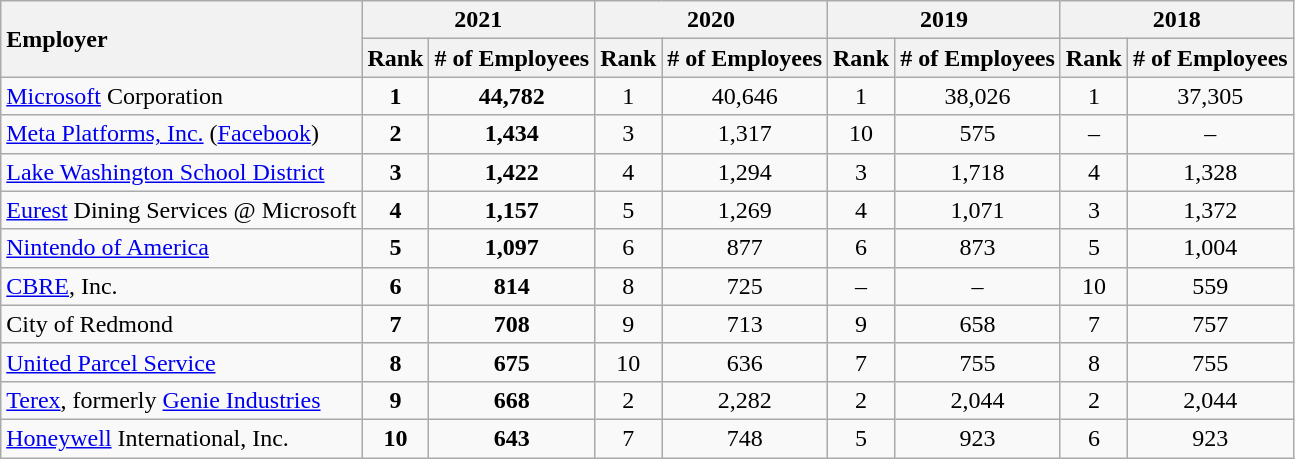<table class="wikitable sortable" border="1" style="text-align: center">
<tr>
<th style="text-align: left;" rowspan=2>Employer</th>
<th colspan=2><strong>2021</strong></th>
<th colspan=2>2020</th>
<th colspan=2>2019</th>
<th colspan=2>2018</th>
</tr>
<tr>
<th><strong>Rank</strong></th>
<th><strong># of Employees</strong></th>
<th>Rank</th>
<th># of Employees</th>
<th>Rank</th>
<th># of Employees</th>
<th>Rank</th>
<th># of Employees</th>
</tr>
<tr>
<td style="text-align: left;"><a href='#'>Microsoft</a> Corporation</td>
<td><strong>1</strong></td>
<td><strong>44,782</strong></td>
<td>1</td>
<td>40,646</td>
<td>1</td>
<td>38,026</td>
<td>1</td>
<td>37,305</td>
</tr>
<tr>
<td style="text-align: left;"><a href='#'>Meta Platforms, Inc.</a> (<a href='#'>Facebook</a>)</td>
<td><strong>2</strong></td>
<td><strong>1,434</strong></td>
<td>3</td>
<td>1,317</td>
<td>10</td>
<td>575</td>
<td>–</td>
<td>–</td>
</tr>
<tr>
<td style="text-align: left;"><a href='#'>Lake Washington School District</a></td>
<td><strong>3</strong></td>
<td><strong>1,422</strong></td>
<td>4</td>
<td>1,294</td>
<td>3</td>
<td>1,718</td>
<td>4</td>
<td>1,328</td>
</tr>
<tr>
<td style="text-align: left;"><a href='#'>Eurest</a> Dining Services @ Microsoft</td>
<td><strong>4</strong></td>
<td><strong>1,157</strong></td>
<td>5</td>
<td>1,269</td>
<td>4</td>
<td>1,071</td>
<td>3</td>
<td>1,372</td>
</tr>
<tr>
<td style="text-align: left;"><a href='#'>Nintendo of America</a></td>
<td><strong>5</strong></td>
<td><strong>1,097</strong></td>
<td>6</td>
<td>877</td>
<td>6</td>
<td>873</td>
<td>5</td>
<td>1,004</td>
</tr>
<tr>
<td style="text-align: left;"><a href='#'>CBRE</a>, Inc.</td>
<td><strong>6</strong></td>
<td><strong>814</strong></td>
<td>8</td>
<td>725</td>
<td>–</td>
<td>–</td>
<td>10</td>
<td>559</td>
</tr>
<tr>
<td style="text-align: left;">City of Redmond</td>
<td><strong>7</strong></td>
<td><strong>708</strong></td>
<td>9</td>
<td>713</td>
<td>9</td>
<td>658</td>
<td>7</td>
<td>757</td>
</tr>
<tr>
<td style="text-align: left;"><a href='#'>United Parcel Service</a></td>
<td><strong>8</strong></td>
<td><strong>675</strong></td>
<td>10</td>
<td>636</td>
<td>7</td>
<td>755</td>
<td>8</td>
<td>755</td>
</tr>
<tr>
<td style="text-align: left;"><a href='#'>Terex</a>, formerly <a href='#'>Genie Industries</a></td>
<td><strong>9</strong></td>
<td><strong>668</strong></td>
<td>2</td>
<td>2,282</td>
<td>2</td>
<td>2,044</td>
<td>2</td>
<td>2,044</td>
</tr>
<tr>
<td style="text-align: left;"><a href='#'>Honeywell</a> International, Inc.</td>
<td><strong>10</strong></td>
<td><strong>643</strong></td>
<td>7</td>
<td>748</td>
<td>5</td>
<td>923</td>
<td>6</td>
<td>923</td>
</tr>
</table>
